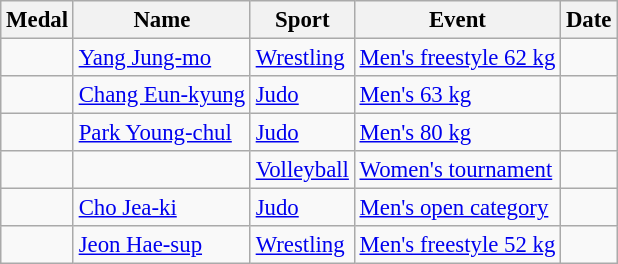<table class="wikitable sortable" style="font-size:95%;">
<tr>
<th>Medal</th>
<th>Name</th>
<th>Sport</th>
<th>Event</th>
<th>Date</th>
</tr>
<tr>
<td></td>
<td><a href='#'>Yang Jung-mo</a></td>
<td><a href='#'>Wrestling</a></td>
<td><a href='#'>Men's freestyle 62 kg</a></td>
<td></td>
</tr>
<tr>
<td></td>
<td><a href='#'>Chang Eun-kyung</a></td>
<td><a href='#'>Judo</a></td>
<td><a href='#'>Men's 63 kg</a></td>
<td></td>
</tr>
<tr>
<td></td>
<td><a href='#'>Park Young-chul</a></td>
<td><a href='#'>Judo</a></td>
<td><a href='#'>Men's 80 kg</a></td>
<td></td>
</tr>
<tr>
<td></td>
<td></td>
<td><a href='#'>Volleyball</a></td>
<td><a href='#'>Women's tournament</a></td>
<td></td>
</tr>
<tr>
<td></td>
<td><a href='#'>Cho Jea-ki</a></td>
<td><a href='#'>Judo</a></td>
<td><a href='#'>Men's open category</a></td>
<td></td>
</tr>
<tr>
<td></td>
<td><a href='#'>Jeon Hae-sup</a></td>
<td><a href='#'>Wrestling</a></td>
<td><a href='#'>Men's freestyle 52 kg</a></td>
<td></td>
</tr>
</table>
